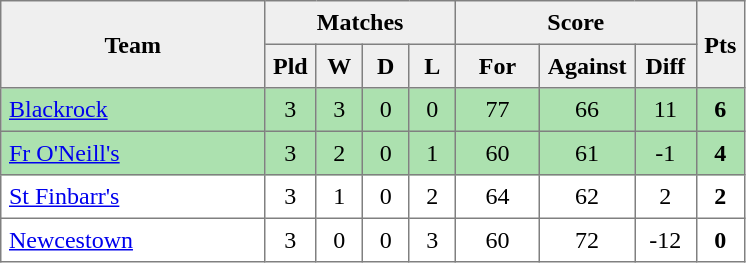<table style=border-collapse:collapse border=1 cellspacing=0 cellpadding=5>
<tr align=center bgcolor=#efefef>
<th rowspan=2 width=165>Team</th>
<th colspan=4>Matches</th>
<th colspan=3>Score</th>
<th rowspan=2width=20>Pts</th>
</tr>
<tr align=center bgcolor=#efefef>
<th width=20>Pld</th>
<th width=20>W</th>
<th width=20>D</th>
<th width=20>L</th>
<th width=45>For</th>
<th width=45>Against</th>
<th width=30>Diff</th>
</tr>
<tr align=center style="background:#ACE1AF;">
<td style="text-align:left;"><a href='#'>Blackrock</a></td>
<td>3</td>
<td>3</td>
<td>0</td>
<td>0</td>
<td>77</td>
<td>66</td>
<td>11</td>
<td><strong>6</strong></td>
</tr>
<tr align=center style="background:#ACE1AF;">
<td style="text-align:left;"><a href='#'>Fr O'Neill's</a></td>
<td>3</td>
<td>2</td>
<td>0</td>
<td>1</td>
<td>60</td>
<td>61</td>
<td>-1</td>
<td><strong>4</strong></td>
</tr>
<tr align=center>
<td style="text-align:left;"><a href='#'>St Finbarr's</a></td>
<td>3</td>
<td>1</td>
<td>0</td>
<td>2</td>
<td>64</td>
<td>62</td>
<td>2</td>
<td><strong>2</strong></td>
</tr>
<tr align=center>
<td style="text-align:left;"><a href='#'>Newcestown</a></td>
<td>3</td>
<td>0</td>
<td>0</td>
<td>3</td>
<td>60</td>
<td>72</td>
<td>-12</td>
<td><strong>0</strong></td>
</tr>
</table>
